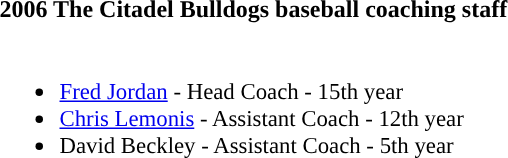<table class="toccolours" style="text-align: left;">
<tr>
<th colspan="9">2006 The Citadel Bulldogs baseball coaching staff</th>
</tr>
<tr>
<td style="font-size: 95%;" valign="top"><br><ul><li><a href='#'>Fred Jordan</a> - Head Coach - 15th year</li><li><a href='#'>Chris Lemonis</a> - Assistant Coach - 12th year</li><li>David Beckley - Assistant Coach - 5th year</li></ul></td>
</tr>
</table>
